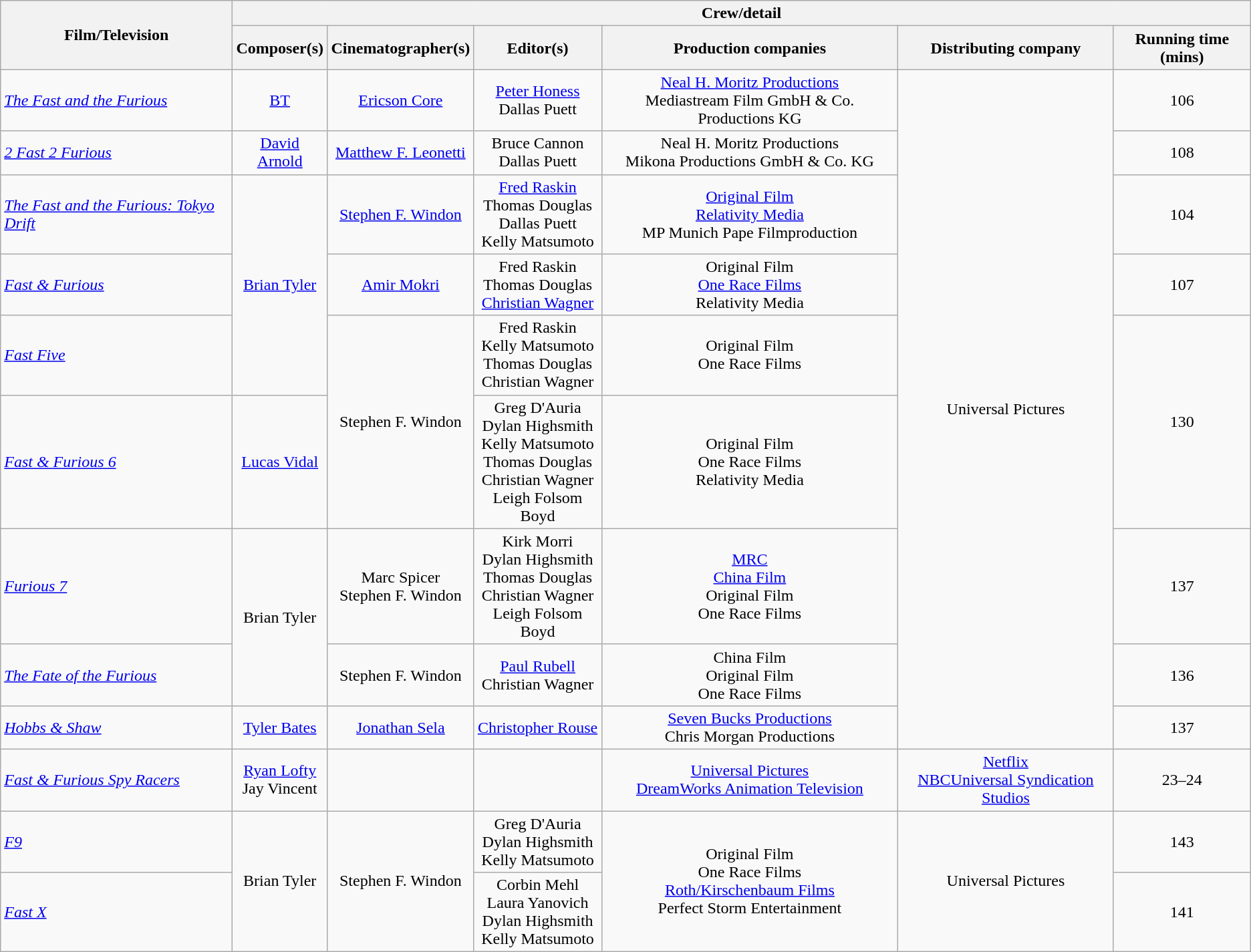<table class="wikitable plainrowheaders" style="text-align:center;">
<tr>
<th rowspan="2">Film/Television</th>
<th colspan="6">Crew/detail</th>
</tr>
<tr>
<th>Composer(s)</th>
<th>Cinematographer(s)</th>
<th>Editor(s)</th>
<th>Production companies</th>
<th>Distributing company</th>
<th>Running time (mins)</th>
</tr>
<tr>
<td style="text-align:left"><a href='#'><em>The Fast and the Furious</em></a></td>
<td><a href='#'>BT</a></td>
<td><a href='#'>Ericson Core</a></td>
<td><a href='#'>Peter Honess</a><br>Dallas Puett</td>
<td><a href='#'>Neal H. Moritz Productions</a><br>Mediastream Film GmbH & Co. Productions KG</td>
<td rowspan="9">Universal Pictures</td>
<td>106</td>
</tr>
<tr>
<td style="text-align:left"><em><a href='#'>2 Fast 2 Furious</a></em></td>
<td><a href='#'>David Arnold</a></td>
<td><a href='#'>Matthew F. Leonetti</a></td>
<td>Bruce Cannon<br>Dallas Puett</td>
<td>Neal H. Moritz Productions<br>Mikona Productions GmbH & Co. KG</td>
<td>108</td>
</tr>
<tr>
<td style="text-align:left"><em><a href='#'>The Fast and the Furious: Tokyo Drift</a></em></td>
<td rowspan="3"><a href='#'>Brian Tyler</a></td>
<td><a href='#'>Stephen F. Windon</a></td>
<td><a href='#'>Fred Raskin</a><br>Thomas Douglas <br>Dallas Puett<br>Kelly Matsumoto</td>
<td><a href='#'>Original Film</a><br><a href='#'>Relativity Media</a><br>MP Munich Pape Filmproduction</td>
<td>104</td>
</tr>
<tr>
<td style="text-align:left"><a href='#'><em>Fast & Furious</em></a></td>
<td><a href='#'>Amir Mokri</a></td>
<td>Fred Raskin<br>Thomas Douglas<br><a href='#'>Christian Wagner</a></td>
<td>Original Film<br><a href='#'>One Race Films</a><br>Relativity Media</td>
<td>107</td>
</tr>
<tr>
<td style="text-align:left"><em><a href='#'>Fast Five</a></em></td>
<td rowspan="2">Stephen F. Windon</td>
<td>Fred Raskin<br>Kelly Matsumoto<br>Thomas Douglas<br>Christian Wagner</td>
<td>Original Film<br>One Race Films</td>
<td rowspan="2">130</td>
</tr>
<tr>
<td style="text-align:left"><em><a href='#'>Fast & Furious 6</a></em></td>
<td><a href='#'>Lucas Vidal</a></td>
<td>Greg D'Auria<br>Dylan Highsmith<br>Kelly Matsumoto<br>Thomas Douglas<br>Christian Wagner<br>Leigh Folsom Boyd</td>
<td>Original Film<br>One Race Films<br>Relativity Media</td>
</tr>
<tr>
<td style="text-align:left"><em><a href='#'>Furious 7</a></em></td>
<td rowspan="2">Brian Tyler</td>
<td>Marc Spicer<br>Stephen F. Windon</td>
<td>Kirk Morri<br>Dylan Highsmith<br>Thomas Douglas<br>Christian Wagner<br>Leigh Folsom Boyd</td>
<td><a href='#'>MRC</a><br><a href='#'>China Film</a><br>Original Film<br>One Race Films</td>
<td>137</td>
</tr>
<tr>
<td style="text-align:left"><em><a href='#'>The Fate of the Furious</a></em></td>
<td>Stephen F. Windon</td>
<td><a href='#'>Paul Rubell</a><br>Christian Wagner</td>
<td>China Film<br>Original Film<br>One Race Films</td>
<td>136</td>
</tr>
<tr>
<td style="text-align:left"><em><a href='#'>Hobbs & Shaw</a></em></td>
<td><a href='#'>Tyler Bates</a></td>
<td><a href='#'>Jonathan Sela</a></td>
<td><a href='#'>Christopher Rouse</a></td>
<td><a href='#'>Seven Bucks Productions</a><br>Chris Morgan Productions</td>
<td>137</td>
</tr>
<tr>
<td style="text-align:left"><em><a href='#'>Fast & Furious Spy Racers</a></em></td>
<td><a href='#'>Ryan Lofty</a><br>Jay Vincent</td>
<td></td>
<td></td>
<td><a href='#'>Universal Pictures</a><br><a href='#'>DreamWorks Animation Television</a></td>
<td><a href='#'>Netflix</a><br><a href='#'>NBCUniversal Syndication Studios</a></td>
<td>23–24</td>
</tr>
<tr>
<td style="text-align:left"><a href='#'><em>F9</em></a></td>
<td rowspan="2">Brian Tyler</td>
<td rowspan="2">Stephen F. Windon</td>
<td>Greg D'Auria<br>Dylan Highsmith<br>Kelly Matsumoto</td>
<td rowspan="2">Original Film<br>One Race Films<br><a href='#'>Roth/Kirschenbaum Films</a><br>Perfect Storm Entertainment</td>
<td rowspan="2">Universal Pictures</td>
<td>143</td>
</tr>
<tr>
<td style="text-align:left"><em><a href='#'>Fast X</a></em></td>
<td>Corbin Mehl<br>Laura Yanovich<br>Dylan Highsmith<br>Kelly Matsumoto</td>
<td>141</td>
</tr>
</table>
